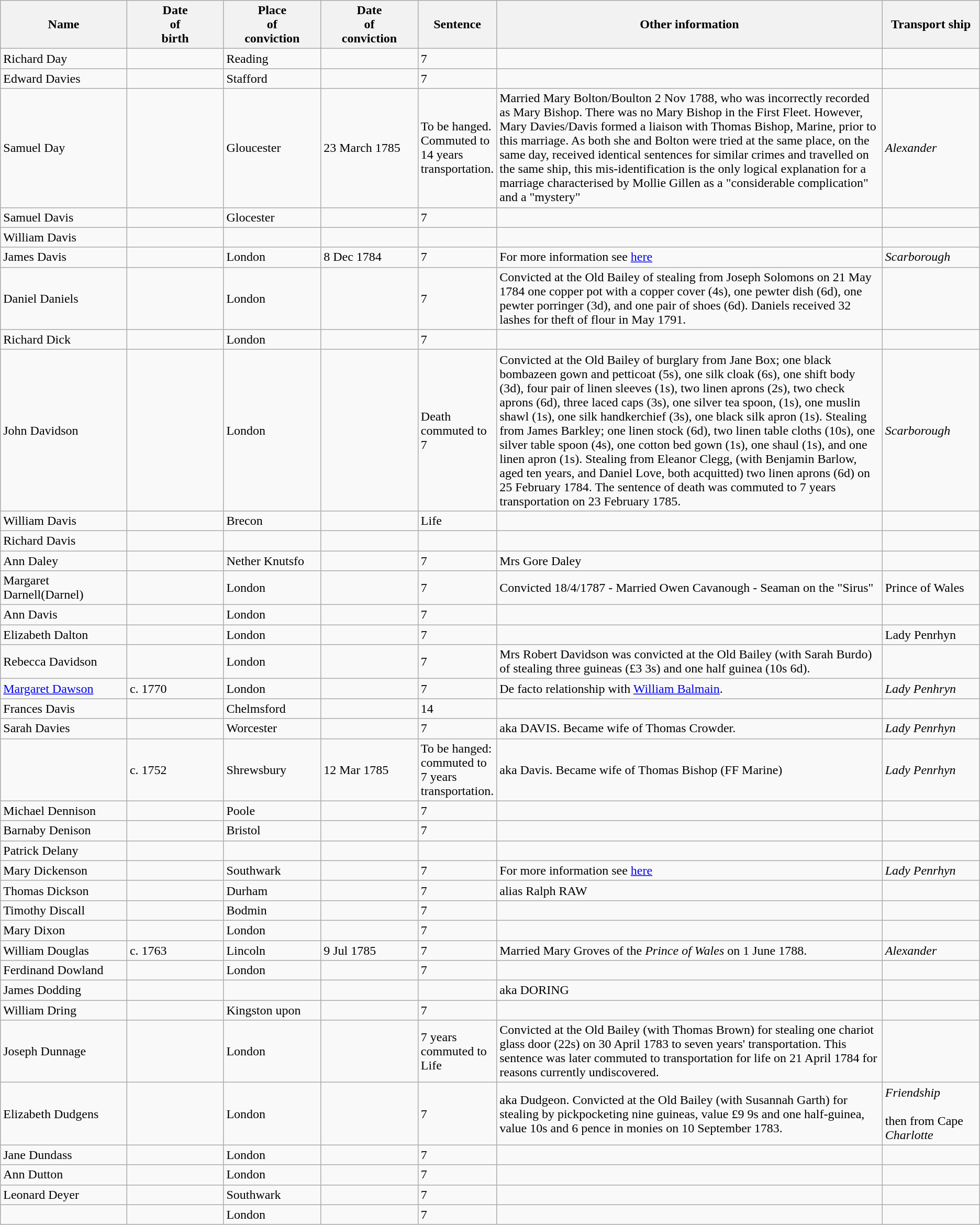<table class="wikitable sortable plainrowheaders" style="width=1024px;">
<tr>
<th style="width: 13%;">Name</th>
<th style="width: 10%;">Date<br>of<br>birth</th>
<th style="width: 10%;">Place<br>of<br>conviction</th>
<th style="width: 10%;">Date<br>of<br>conviction</th>
<th style="width: 7%;">Sentence</th>
<th style="width: 40%;">Other information</th>
<th style="width: 10%;">Transport ship</th>
</tr>
<tr>
<td data-sort-value="DAY, Richard">Richard Day</td>
<td></td>
<td>Reading</td>
<td></td>
<td>7</td>
<td></td>
<td></td>
</tr>
<tr>
<td data-sort-value="DAVIES, Edward">Edward Davies</td>
<td></td>
<td>Stafford</td>
<td></td>
<td>7</td>
<td></td>
<td></td>
</tr>
<tr>
<td data-sort-value="DAY, Samuel">Samuel Day</td>
<td></td>
<td>Gloucester</td>
<td>23 March 1785</td>
<td>To be hanged. Commuted to 14 years transportation.</td>
<td>Married Mary Bolton/Boulton 2 Nov 1788, who was incorrectly recorded as Mary Bishop. There was no Mary Bishop in the First Fleet. However, Mary Davies/Davis formed a liaison with Thomas Bishop, Marine, prior to this marriage. As both she and Bolton were tried at the same place, on the same day, received identical sentences for similar crimes and travelled on the same ship, this mis-identification is the only logical explanation for a marriage characterised by Mollie Gillen as a "considerable complication" and a "mystery"</td>
<td><em>Alexander</em></td>
</tr>
<tr>
<td data-sort-value="DAVIS, Samuel">Samuel Davis</td>
<td></td>
<td>Glocester</td>
<td></td>
<td>7</td>
<td></td>
<td></td>
</tr>
<tr>
<td data-sort-value="DAVIS, William">William Davis</td>
<td></td>
<td></td>
<td></td>
<td></td>
<td></td>
<td></td>
</tr>
<tr>
<td data-sort-value="DAVIS, James">James Davis</td>
<td></td>
<td>London</td>
<td>8 Dec 1784</td>
<td>7</td>
<td>For more information see <a href='#'>here</a></td>
<td><em>Scarborough</em></td>
</tr>
<tr>
<td data-sort-value="DANIELS, Daniel">Daniel Daniels</td>
<td></td>
<td>London</td>
<td></td>
<td>7</td>
<td>Convicted at the Old Bailey of stealing from Joseph Solomons on 21 May 1784 one copper pot with a copper cover (4s), one pewter dish (6d), one pewter porringer (3d), and one pair of shoes (6d). Daniels received 32 lashes for theft of flour in May 1791.</td>
<td></td>
</tr>
<tr>
<td data-sort-value="DICK, RICHARD">Richard Dick</td>
<td></td>
<td>London</td>
<td></td>
<td>7</td>
<td></td>
<td></td>
</tr>
<tr>
<td data-sort-value="DAVIDSON, John">John Davidson</td>
<td></td>
<td>London</td>
<td></td>
<td>Death commuted to 7</td>
<td>Convicted at the Old Bailey of burglary from Jane Box; one black bombazeen gown and petticoat (5s), one silk cloak (6s), one shift body (3d), four pair of linen sleeves (1s), two linen aprons (2s), two check aprons (6d), three laced caps (3s), one silver tea spoon, (1s), one muslin shawl (1s), one silk handkerchief (3s), one black silk apron (1s). Stealing from James Barkley; one linen stock (6d), two linen table cloths (10s), one silver table spoon (4s), one cotton bed gown (1s), one shaul (1s), and one linen apron (1s). Stealing from Eleanor Clegg, (with Benjamin Barlow, aged ten years, and Daniel Love, both acquitted) two linen aprons (6d) on 25 February 1784. The sentence of death was commuted to 7 years transportation on 23 February 1785.</td>
<td><em>Scarborough</em></td>
</tr>
<tr>
<td data-sort-value="DAVIS, William">William Davis</td>
<td></td>
<td>Brecon</td>
<td></td>
<td>Life</td>
<td></td>
<td></td>
</tr>
<tr>
<td data-sort-value="DAVIS, Richard">Richard Davis</td>
<td></td>
<td></td>
<td></td>
<td></td>
<td></td>
<td></td>
</tr>
<tr>
<td data-sort-value="DALEY, Ann">Ann Daley</td>
<td></td>
<td>Nether Knutsfo</td>
<td></td>
<td>7</td>
<td>Mrs Gore Daley</td>
<td></td>
</tr>
<tr>
<td data-sort-value="DARNELL, Margaret">Margaret Darnell(Darnel)</td>
<td></td>
<td>London</td>
<td></td>
<td>7</td>
<td>Convicted 18/4/1787 - Married Owen Cavanough - Seaman on the "Sirus"</td>
<td>Prince of Wales</td>
</tr>
<tr>
<td data-sort-value="DAVIS, Ann">Ann Davis</td>
<td></td>
<td>London</td>
<td></td>
<td>7</td>
<td></td>
<td></td>
</tr>
<tr>
<td data-sort-value="DALTON, Elizabeth">Elizabeth Dalton</td>
<td></td>
<td>London</td>
<td></td>
<td>7</td>
<td></td>
<td>Lady Penrhyn</td>
</tr>
<tr>
<td data-sort-value="DAVIDSON, Rebecca">Rebecca Davidson</td>
<td></td>
<td>London</td>
<td></td>
<td>7</td>
<td>Mrs Robert Davidson was convicted at the Old Bailey (with Sarah Burdo) of stealing three guineas (£3 3s) and one half guinea (10s 6d).</td>
<td></td>
</tr>
<tr>
<td data-sort-value="DAWSON, Margaret"><a href='#'>Margaret Dawson</a></td>
<td>c. 1770</td>
<td>London</td>
<td></td>
<td>7</td>
<td>De facto relationship with <a href='#'>William Balmain</a>.</td>
<td><em>Lady Penhryn</em></td>
</tr>
<tr>
<td data-sort-value="DAVIS, Frances">Frances Davis</td>
<td></td>
<td>Chelmsford</td>
<td></td>
<td>14</td>
<td></td>
<td></td>
</tr>
<tr>
<td data-sort-value="DAVIES, Sarah">Sarah Davies</td>
<td></td>
<td>Worcester</td>
<td></td>
<td>7</td>
<td>aka DAVIS. Became wife of Thomas Crowder.</td>
<td><em>Lady Penrhyn</em></td>
</tr>
<tr>
<td data-sort-value="DAVIES, Mary"></td>
<td>c. 1752</td>
<td>Shrewsbury</td>
<td>12 Mar 1785</td>
<td>To be hanged: commuted to 7 years transportation.</td>
<td>aka Davis. Became wife of Thomas Bishop (FF Marine)</td>
<td><em>Lady Penrhyn</em></td>
</tr>
<tr>
<td data-sort-value="DENNISON, Michael">Michael Dennison</td>
<td></td>
<td>Poole</td>
<td></td>
<td>7</td>
<td></td>
<td></td>
</tr>
<tr>
<td data-sort-value="DENISON, Barnaby">Barnaby Denison</td>
<td></td>
<td>Bristol</td>
<td></td>
<td>7</td>
<td></td>
<td></td>
</tr>
<tr>
<td data-sort-value="DELANY, Patrick">Patrick Delany</td>
<td></td>
<td></td>
<td></td>
<td></td>
<td></td>
<td></td>
</tr>
<tr>
<td data-sort-value="DICKENSON, Mary">Mary Dickenson</td>
<td></td>
<td>Southwark</td>
<td></td>
<td>7</td>
<td>For more information see <a href='#'>here</a></td>
<td><em>Lady Penrhyn</em></td>
</tr>
<tr>
<td data-sort-value="DICKSON, Thomas">Thomas Dickson</td>
<td></td>
<td>Durham</td>
<td></td>
<td>7</td>
<td>alias Ralph RAW</td>
<td></td>
</tr>
<tr>
<td data-sort-value="DISCALL, Timothy">Timothy Discall</td>
<td></td>
<td>Bodmin</td>
<td></td>
<td>7</td>
<td></td>
<td></td>
</tr>
<tr>
<td data-sort-value="DIXON, Mary">Mary Dixon</td>
<td></td>
<td>London</td>
<td></td>
<td>7</td>
<td></td>
<td></td>
</tr>
<tr>
<td data-sort-value="DOUGLAS, William">William Douglas</td>
<td>c. 1763</td>
<td>Lincoln</td>
<td>9 Jul 1785</td>
<td>7</td>
<td>Married Mary Groves of the <em>Prince of Wales</em> on 1 June 1788.</td>
<td><em>Alexander</em></td>
</tr>
<tr>
<td data-sort-value="DOWLAND, Ferdinand">Ferdinand Dowland</td>
<td></td>
<td>London</td>
<td></td>
<td>7</td>
<td></td>
<td></td>
</tr>
<tr>
<td data-sort-value="DODDING, James">James Dodding</td>
<td></td>
<td></td>
<td></td>
<td></td>
<td>aka DORING</td>
<td></td>
</tr>
<tr>
<td data-sort-value="DRING, William">William Dring</td>
<td></td>
<td>Kingston upon</td>
<td></td>
<td>7</td>
<td></td>
<td></td>
</tr>
<tr>
<td data-sort-value="DUNNAGE, Joseph">Joseph Dunnage</td>
<td></td>
<td>London</td>
<td></td>
<td>7 years commuted to Life</td>
<td>Convicted at the Old Bailey (with Thomas Brown) for stealing one chariot glass door (22s) on 30 April 1783 to seven years' transportation. This sentence was later commuted to transportation for life on 21 April 1784 for reasons currently undiscovered.</td>
<td></td>
</tr>
<tr>
<td data-sort-value="DUDGENS, Elizabeth">Elizabeth Dudgens</td>
<td></td>
<td>London</td>
<td></td>
<td>7</td>
<td>aka Dudgeon. Convicted at the Old Bailey (with Susannah Garth) for stealing by pickpocketing nine guineas, value £9 9s and one half-guinea, value 10s and 6 pence in monies on 10 September 1783.</td>
<td><em>Friendship</em><br><br>then from Cape<br>
<em>Charlotte</em></td>
</tr>
<tr>
<td data-sort-value="DUNDASS, Jane">Jane Dundass</td>
<td></td>
<td>London</td>
<td></td>
<td>7</td>
<td></td>
<td></td>
</tr>
<tr>
<td data-sort-value="DUTTON, Ann">Ann Dutton</td>
<td></td>
<td>London</td>
<td></td>
<td>7</td>
<td></td>
<td></td>
</tr>
<tr>
<td data-sort-value="DEYER, Leonard">Leonard Deyer</td>
<td></td>
<td>Southwark</td>
<td></td>
<td>7</td>
<td></td>
<td></td>
</tr>
<tr>
<td data-sort-value="DYKES, Mary"></td>
<td></td>
<td>London</td>
<td></td>
<td>7</td>
<td></td>
<td></td>
</tr>
</table>
